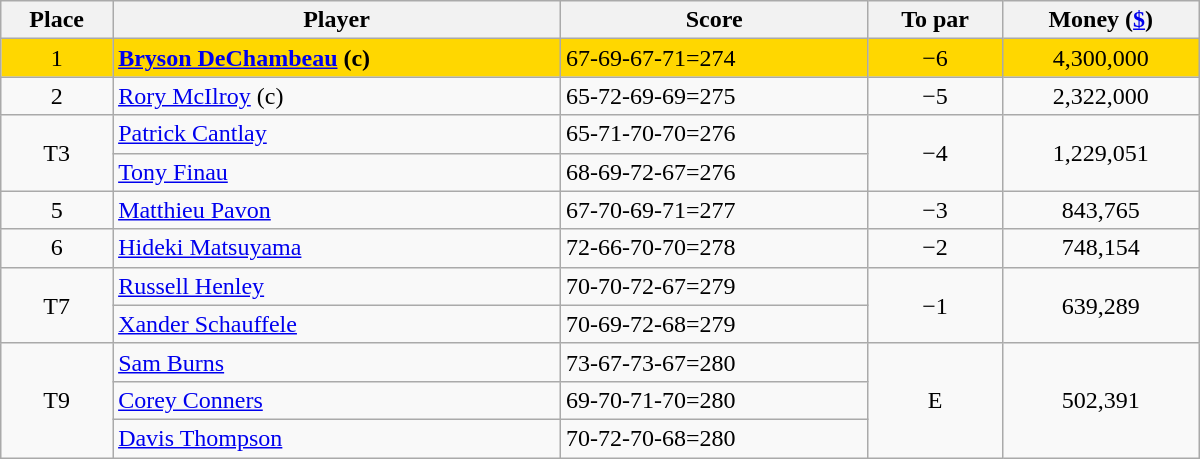<table class="wikitable" style="width:50em;margin-bottom:0;">
<tr>
<th>Place</th>
<th>Player</th>
<th>Score</th>
<th>To par</th>
<th>Money (<a href='#'>$</a>)</th>
</tr>
<tr style="background:gold">
<td align=center>1</td>
<td> <strong><a href='#'>Bryson DeChambeau</a> (c)</strong></td>
<td>67-69-67-71=274</td>
<td align=center>−6</td>
<td align=center>4,300,000</td>
</tr>
<tr>
<td align=center>2</td>
<td> <a href='#'>Rory McIlroy</a> (c)</td>
<td>65-72-69-69=275</td>
<td align=center>−5</td>
<td align=center>2,322,000</td>
</tr>
<tr>
<td rowspan=2 align=center>T3</td>
<td> <a href='#'>Patrick Cantlay</a></td>
<td>65-71-70-70=276</td>
<td rowspan=2 align=center>−4</td>
<td rowspan=2 align=center>1,229,051</td>
</tr>
<tr>
<td> <a href='#'>Tony Finau</a></td>
<td>68-69-72-67=276</td>
</tr>
<tr>
<td align=center>5</td>
<td> <a href='#'>Matthieu Pavon</a></td>
<td>67-70-69-71=277</td>
<td align=center>−3</td>
<td align=center>843,765</td>
</tr>
<tr>
<td align=center>6</td>
<td> <a href='#'>Hideki Matsuyama</a></td>
<td>72-66-70-70=278</td>
<td align=center>−2</td>
<td align=center>748,154</td>
</tr>
<tr>
<td rowspan=2 align=center>T7</td>
<td> <a href='#'>Russell Henley</a></td>
<td>70-70-72-67=279</td>
<td rowspan=2 align=center>−1</td>
<td rowspan=2 align=center>639,289</td>
</tr>
<tr>
<td> <a href='#'>Xander Schauffele</a></td>
<td>70-69-72-68=279</td>
</tr>
<tr>
<td rowspan=3 align=center>T9</td>
<td> <a href='#'>Sam Burns</a></td>
<td>73-67-73-67=280</td>
<td rowspan=3 align=center>E</td>
<td rowspan=3 align=center>502,391</td>
</tr>
<tr>
<td> <a href='#'>Corey Conners</a></td>
<td>69-70-71-70=280</td>
</tr>
<tr>
<td> <a href='#'>Davis Thompson</a></td>
<td>70-72-70-68=280</td>
</tr>
</table>
